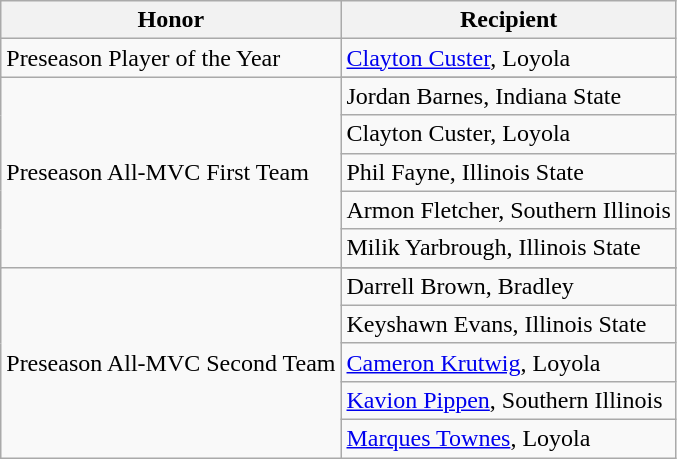<table class="wikitable" border="1">
<tr>
<th>Honor</th>
<th>Recipient</th>
</tr>
<tr>
<td>Preseason Player of the Year</td>
<td><a href='#'>Clayton Custer</a>, Loyola</td>
</tr>
<tr>
<td rowspan="6" valign="middle">Preseason All-MVC First Team</td>
</tr>
<tr>
<td>Jordan Barnes, Indiana State</td>
</tr>
<tr>
<td>Clayton Custer, Loyola</td>
</tr>
<tr>
<td>Phil Fayne, Illinois State</td>
</tr>
<tr>
<td>Armon Fletcher, Southern Illinois</td>
</tr>
<tr>
<td>Milik Yarbrough, Illinois State</td>
</tr>
<tr>
<td rowspan="6" valign="middle">Preseason All-MVC Second Team</td>
</tr>
<tr>
<td>Darrell Brown, Bradley</td>
</tr>
<tr>
<td>Keyshawn Evans, Illinois State</td>
</tr>
<tr>
<td><a href='#'>Cameron Krutwig</a>, Loyola</td>
</tr>
<tr>
<td><a href='#'>Kavion Pippen</a>, Southern Illinois</td>
</tr>
<tr>
<td><a href='#'>Marques Townes</a>, Loyola</td>
</tr>
</table>
